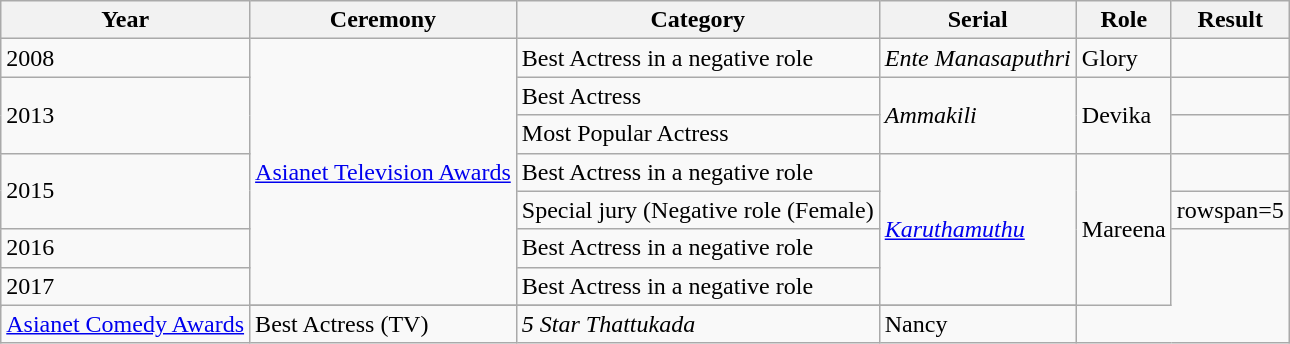<table class="wikitable plainrowheaders">
<tr>
<th scope="col">Year</th>
<th scope="col">Ceremony</th>
<th scope="col">Category</th>
<th scope="col">Serial</th>
<th scope="col">Role</th>
<th scope="col">Result</th>
</tr>
<tr>
<td>2008</td>
<td rowspan=7><a href='#'>Asianet Television Awards</a></td>
<td>Best Actress in a negative role</td>
<td><em>Ente Manasaputhri</em></td>
<td>Glory</td>
<td></td>
</tr>
<tr>
<td rowspan=2>2013</td>
<td>Best Actress</td>
<td rowspan=2><em>Ammakili</em></td>
<td rowspan=2>Devika</td>
<td></td>
</tr>
<tr>
<td>Most Popular Actress</td>
<td></td>
</tr>
<tr>
<td rowspan=2>2015</td>
<td>Best Actress in a negative role</td>
<td rowspan=4><em><a href='#'>Karuthamuthu</a></em></td>
<td rowspan=4>Mareena</td>
<td></td>
</tr>
<tr>
<td>Special jury (Negative role (Female)</td>
<td>rowspan=5 </td>
</tr>
<tr>
<td>2016</td>
<td>Best Actress in a negative role</td>
</tr>
<tr>
<td Rowspan=2>2017</td>
<td>Best Actress in a negative role</td>
</tr>
<tr>
</tr>
<tr>
<td><a href='#'>Asianet Comedy Awards</a></td>
<td>Best Actress (TV)</td>
<td><em>5 Star Thattukada</em></td>
<td>Nancy</td>
</tr>
</table>
